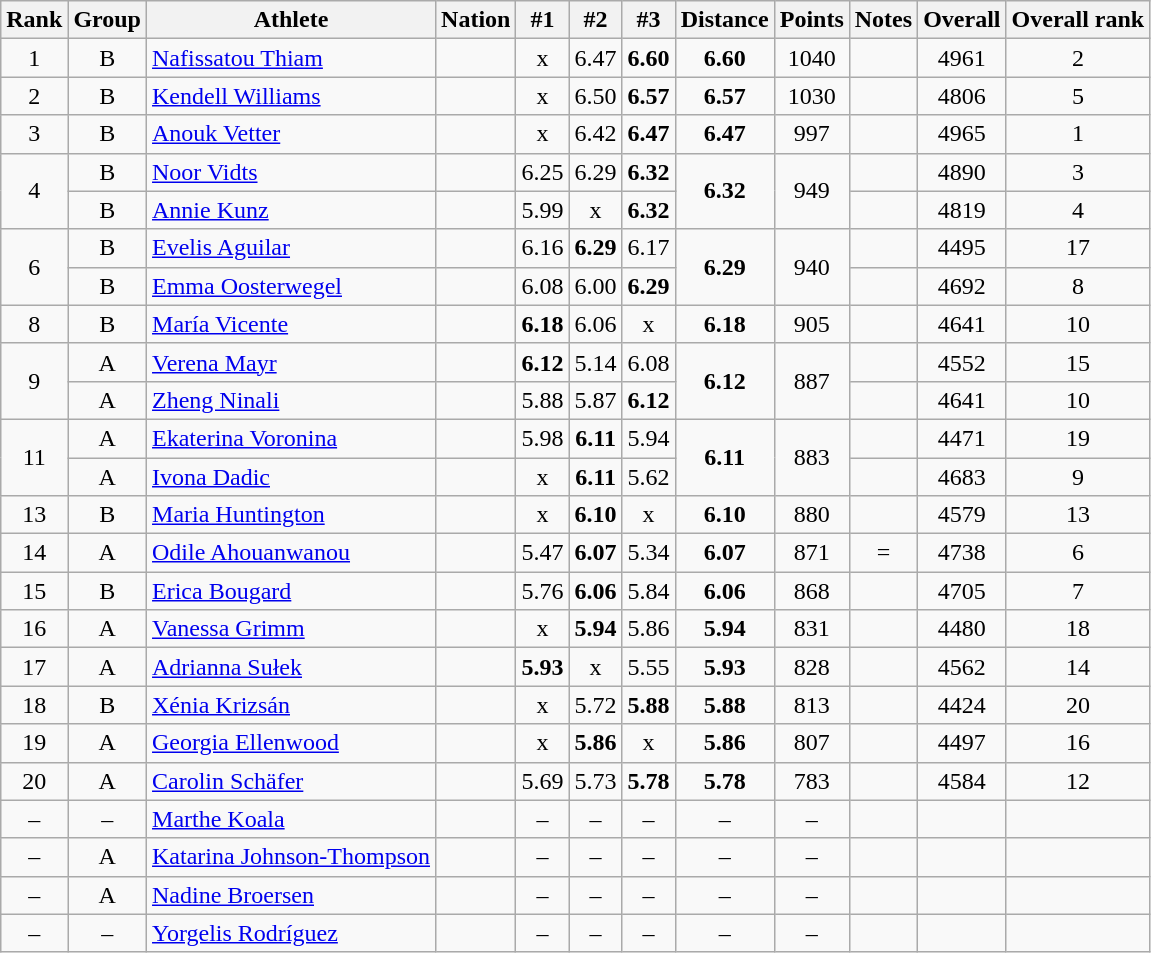<table class="wikitable sortable" style="text-align:center">
<tr>
<th>Rank</th>
<th>Group</th>
<th>Athlete</th>
<th>Nation</th>
<th>#1</th>
<th>#2</th>
<th>#3</th>
<th>Distance</th>
<th>Points</th>
<th>Notes</th>
<th>Overall</th>
<th>Overall rank</th>
</tr>
<tr>
<td>1</td>
<td>B</td>
<td align="left"><a href='#'>Nafissatou Thiam</a></td>
<td align="left"></td>
<td>x</td>
<td>6.47</td>
<td><strong>6.60</strong></td>
<td><strong>6.60</strong></td>
<td>1040</td>
<td></td>
<td>4961</td>
<td>2</td>
</tr>
<tr>
<td>2</td>
<td>B</td>
<td align="left"><a href='#'>Kendell Williams</a></td>
<td align="left"></td>
<td>x</td>
<td>6.50</td>
<td><strong>6.57</strong></td>
<td><strong>6.57</strong></td>
<td>1030</td>
<td></td>
<td>4806</td>
<td>5</td>
</tr>
<tr>
<td>3</td>
<td>B</td>
<td align="left"><a href='#'>Anouk Vetter</a></td>
<td align="left"></td>
<td>x</td>
<td>6.42</td>
<td><strong>6.47</strong></td>
<td><strong>6.47</strong></td>
<td>997</td>
<td></td>
<td>4965</td>
<td>1</td>
</tr>
<tr>
<td rowspan="2">4</td>
<td>B</td>
<td align="left"><a href='#'>Noor Vidts</a></td>
<td align="left"></td>
<td>6.25</td>
<td>6.29</td>
<td><strong>6.32</strong></td>
<td rowspan="2"><strong>6.32</strong></td>
<td rowspan="2">949</td>
<td></td>
<td>4890</td>
<td>3</td>
</tr>
<tr>
<td>B</td>
<td align="left"><a href='#'>Annie Kunz</a></td>
<td align="left"></td>
<td>5.99</td>
<td>x</td>
<td><strong>6.32</strong></td>
<td></td>
<td>4819</td>
<td>4</td>
</tr>
<tr>
<td rowspan="2">6</td>
<td>B</td>
<td align="left"><a href='#'>Evelis Aguilar</a></td>
<td align="left"></td>
<td>6.16</td>
<td><strong>6.29</strong></td>
<td>6.17</td>
<td rowspan="2"><strong>6.29</strong></td>
<td rowspan="2">940</td>
<td></td>
<td>4495</td>
<td>17</td>
</tr>
<tr>
<td>B</td>
<td align="left"><a href='#'>Emma Oosterwegel</a></td>
<td align="left"></td>
<td>6.08</td>
<td>6.00</td>
<td><strong>6.29</strong></td>
<td></td>
<td>4692</td>
<td>8</td>
</tr>
<tr>
<td>8</td>
<td>B</td>
<td align="left"><a href='#'>María Vicente</a></td>
<td align="left"></td>
<td><strong>6.18</strong></td>
<td>6.06</td>
<td>x</td>
<td><strong>6.18</strong></td>
<td>905</td>
<td></td>
<td>4641</td>
<td>10</td>
</tr>
<tr>
<td rowspan="2">9</td>
<td>A</td>
<td align="left"><a href='#'>Verena Mayr</a></td>
<td align="left"></td>
<td><strong>6.12</strong></td>
<td>5.14</td>
<td>6.08</td>
<td rowspan="2"><strong>6.12</strong></td>
<td rowspan="2">887</td>
<td></td>
<td>4552</td>
<td>15</td>
</tr>
<tr>
<td>A</td>
<td align="left"><a href='#'>Zheng Ninali</a></td>
<td align="left"></td>
<td>5.88</td>
<td>5.87</td>
<td><strong>6.12</strong></td>
<td></td>
<td>4641</td>
<td>10</td>
</tr>
<tr>
<td rowspan="2">11</td>
<td>A</td>
<td align="left"><a href='#'>Ekaterina Voronina</a></td>
<td align="left"></td>
<td>5.98</td>
<td><strong>6.11</strong></td>
<td>5.94</td>
<td rowspan="2"><strong>6.11</strong></td>
<td rowspan="2">883</td>
<td></td>
<td>4471</td>
<td>19</td>
</tr>
<tr>
<td>A</td>
<td align="left"><a href='#'>Ivona Dadic</a></td>
<td align="left"></td>
<td>x</td>
<td><strong>6.11</strong></td>
<td>5.62</td>
<td></td>
<td>4683</td>
<td>9</td>
</tr>
<tr>
<td>13</td>
<td>B</td>
<td align="left"><a href='#'>Maria Huntington</a></td>
<td align="left"></td>
<td>x</td>
<td><strong>6.10</strong></td>
<td>x</td>
<td><strong>6.10</strong></td>
<td>880</td>
<td></td>
<td>4579</td>
<td>13</td>
</tr>
<tr>
<td>14</td>
<td>A</td>
<td align="left"><a href='#'>Odile Ahouanwanou</a></td>
<td align="left"></td>
<td>5.47</td>
<td><strong>6.07</strong></td>
<td>5.34</td>
<td><strong>6.07</strong></td>
<td>871</td>
<td>=</td>
<td>4738</td>
<td>6</td>
</tr>
<tr>
<td>15</td>
<td>B</td>
<td align="left"><a href='#'>Erica Bougard</a></td>
<td align="left"></td>
<td>5.76</td>
<td><strong>6.06</strong></td>
<td>5.84</td>
<td><strong>6.06</strong></td>
<td>868</td>
<td></td>
<td>4705</td>
<td>7</td>
</tr>
<tr>
<td>16</td>
<td>A</td>
<td align="left"><a href='#'>Vanessa Grimm</a></td>
<td align="left"></td>
<td>x</td>
<td><strong>5.94</strong></td>
<td>5.86</td>
<td><strong>5.94</strong></td>
<td>831</td>
<td></td>
<td>4480</td>
<td>18</td>
</tr>
<tr>
<td>17</td>
<td>A</td>
<td align="left"><a href='#'>Adrianna Sułek</a></td>
<td align="left"></td>
<td><strong>5.93</strong></td>
<td>x</td>
<td>5.55</td>
<td><strong>5.93</strong></td>
<td>828</td>
<td></td>
<td>4562</td>
<td>14</td>
</tr>
<tr>
<td>18</td>
<td>B</td>
<td align="left"><a href='#'>Xénia Krizsán</a></td>
<td align="left"></td>
<td>x</td>
<td>5.72</td>
<td><strong>5.88</strong></td>
<td><strong>5.88</strong></td>
<td>813</td>
<td></td>
<td>4424</td>
<td>20</td>
</tr>
<tr>
<td>19</td>
<td>A</td>
<td align="left"><a href='#'>Georgia Ellenwood</a></td>
<td align="left"></td>
<td>x</td>
<td><strong>5.86</strong></td>
<td>x</td>
<td><strong>5.86</strong></td>
<td>807</td>
<td></td>
<td>4497</td>
<td>16</td>
</tr>
<tr>
<td>20</td>
<td>A</td>
<td align="left"><a href='#'>Carolin Schäfer</a></td>
<td align="left"></td>
<td>5.69</td>
<td>5.73</td>
<td><strong>5.78</strong></td>
<td><strong>5.78</strong></td>
<td>783</td>
<td></td>
<td>4584</td>
<td>12</td>
</tr>
<tr>
<td>–</td>
<td>–</td>
<td align="left"><a href='#'>Marthe Koala</a></td>
<td align="left"></td>
<td>–</td>
<td>–</td>
<td>–</td>
<td>–</td>
<td>–</td>
<td></td>
<td></td>
<td></td>
</tr>
<tr>
<td>–</td>
<td>A</td>
<td align="left"><a href='#'>Katarina Johnson-Thompson</a></td>
<td align="left"></td>
<td>–</td>
<td>–</td>
<td>–</td>
<td>–</td>
<td>–</td>
<td></td>
<td></td>
<td></td>
</tr>
<tr>
<td>–</td>
<td>A</td>
<td align="left"><a href='#'>Nadine Broersen</a></td>
<td align="left"></td>
<td>–</td>
<td>–</td>
<td>–</td>
<td>–</td>
<td>–</td>
<td></td>
<td></td>
<td></td>
</tr>
<tr>
<td>–</td>
<td>–</td>
<td align="left"><a href='#'>Yorgelis Rodríguez</a></td>
<td align="left"></td>
<td>–</td>
<td>–</td>
<td>–</td>
<td>–</td>
<td>–</td>
<td></td>
<td></td>
<td></td>
</tr>
</table>
